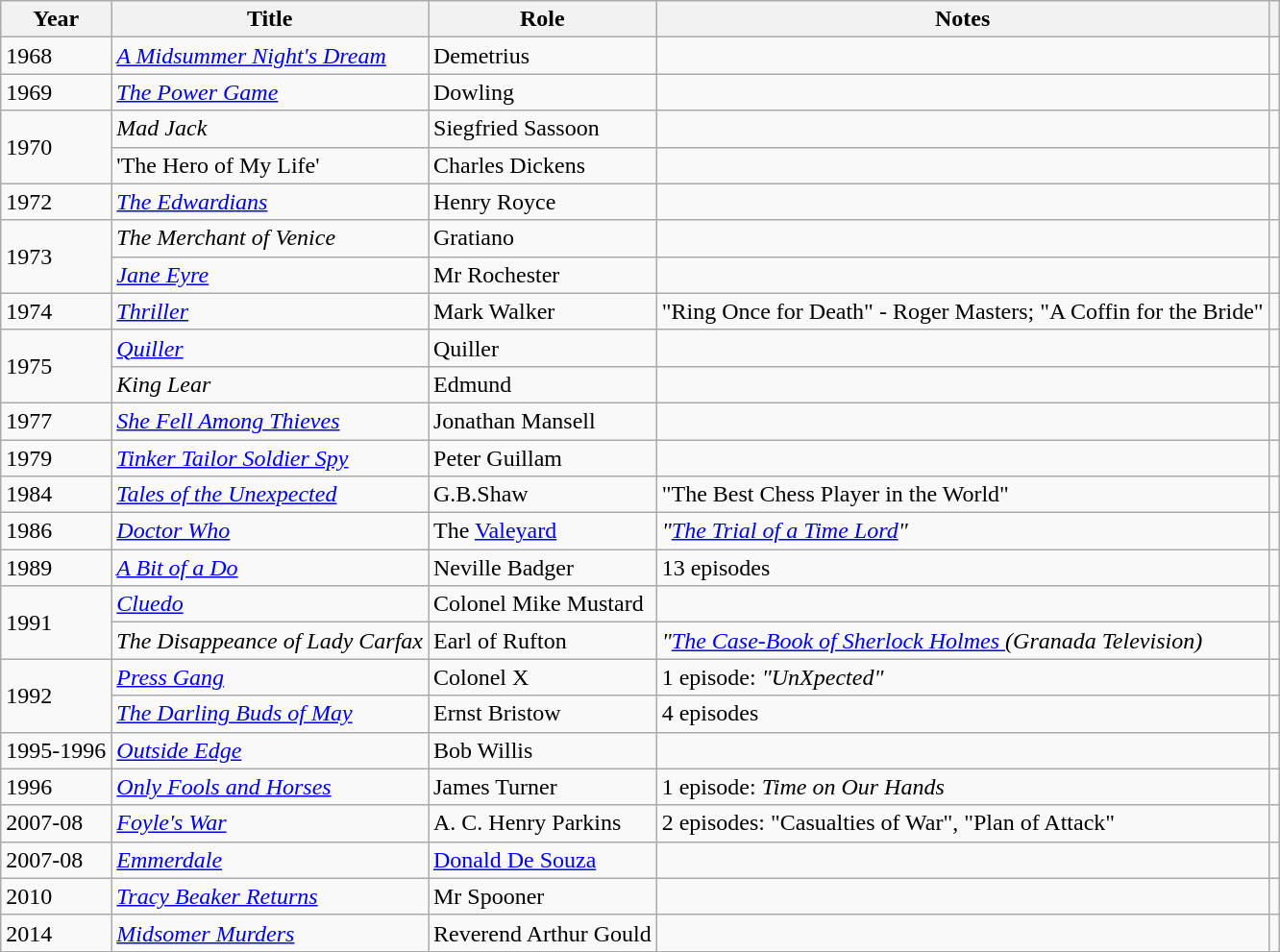<table class="wikitable">
<tr>
<th>Year</th>
<th>Title</th>
<th>Role</th>
<th>Notes</th>
<th></th>
</tr>
<tr>
<td>1968</td>
<td><em><a href='#'>A Midsummer Night's Dream</a></em></td>
<td>Demetrius</td>
<td></td>
<td></td>
</tr>
<tr>
<td>1969</td>
<td><em><a href='#'>The Power Game</a></em></td>
<td>Dowling</td>
<td></td>
<td></td>
</tr>
<tr>
<td rowspan="2">1970</td>
<td><em>Mad Jack</em></td>
<td>Siegfried Sassoon</td>
<td></td>
<td></td>
</tr>
<tr>
<td>'The Hero of My Life'</td>
<td>Charles Dickens</td>
<td></td>
<td></td>
</tr>
<tr>
<td>1972</td>
<td><em><a href='#'>The Edwardians</a></em></td>
<td>Henry Royce</td>
<td></td>
<td></td>
</tr>
<tr>
<td rowspan="2">1973</td>
<td><em>The Merchant of Venice</em></td>
<td>Gratiano</td>
<td></td>
<td></td>
</tr>
<tr>
<td><em><a href='#'>Jane Eyre</a></em></td>
<td>Mr Rochester</td>
<td></td>
<td></td>
</tr>
<tr>
<td>1974</td>
<td><em><a href='#'>Thriller</a></em></td>
<td>Mark Walker</td>
<td>"Ring Once for Death" - Roger Masters; "A Coffin for the Bride"</td>
<td></td>
</tr>
<tr>
<td rowspan="2">1975</td>
<td><em><a href='#'>Quiller</a></em></td>
<td>Quiller</td>
<td></td>
<td></td>
</tr>
<tr>
<td><em>King Lear</em></td>
<td>Edmund</td>
<td></td>
<td></td>
</tr>
<tr>
<td>1977</td>
<td><em><a href='#'>She Fell Among Thieves</a></em></td>
<td>Jonathan Mansell</td>
<td></td>
<td></td>
</tr>
<tr>
<td>1979</td>
<td><em><a href='#'>Tinker Tailor Soldier Spy</a></em></td>
<td>Peter Guillam</td>
<td></td>
<td></td>
</tr>
<tr>
<td>1984</td>
<td><em><a href='#'>Tales of the Unexpected</a></em></td>
<td>G.B.Shaw</td>
<td>"The Best Chess Player in the World"</td>
<td></td>
</tr>
<tr>
<td>1986</td>
<td><em><a href='#'>Doctor Who</a></em></td>
<td>The <a href='#'>Valeyard</a></td>
<td><em>"<a href='#'>The Trial of a Time Lord</a>"</em></td>
<td></td>
</tr>
<tr>
<td>1989</td>
<td><em><a href='#'>A Bit of a Do</a></em></td>
<td>Neville Badger</td>
<td>13 episodes</td>
<td></td>
</tr>
<tr>
<td rowspan="2">1991</td>
<td><em><a href='#'>Cluedo</a></em></td>
<td>Colonel Mike Mustard</td>
<td></td>
<td></td>
</tr>
<tr>
<td><em>The Disappeance of Lady Carfax</em></td>
<td>Earl of Rufton</td>
<td><em>"<a href='#'>The Case-Book of Sherlock Holmes </a>(Granada Television)</em></td>
<td></td>
</tr>
<tr>
<td rowspan="2">1992</td>
<td><em><a href='#'>Press Gang</a></em></td>
<td>Colonel X</td>
<td>1 episode: <em>"UnXpected"</em></td>
</tr>
<tr>
<td><em><a href='#'>The Darling Buds of May</a></em></td>
<td>Ernst Bristow</td>
<td>4 episodes</td>
<td></td>
</tr>
<tr>
<td>1995-1996</td>
<td><em><a href='#'>Outside Edge</a></em></td>
<td>Bob Willis</td>
<td></td>
<td></td>
</tr>
<tr>
<td>1996</td>
<td><em><a href='#'>Only Fools and Horses</a></em></td>
<td>James Turner</td>
<td>1 episode: <em>Time on Our Hands</em></td>
<td></td>
</tr>
<tr>
<td>2007-08</td>
<td><em><a href='#'>Foyle's War</a></em></td>
<td>A. C. Henry Parkins</td>
<td>2 episodes: "Casualties of War", "Plan of Attack"</td>
<td></td>
</tr>
<tr>
<td>2007-08</td>
<td><em><a href='#'>Emmerdale</a></em></td>
<td><a href='#'>Donald De Souza</a></td>
<td></td>
<td></td>
</tr>
<tr>
<td>2010</td>
<td><em><a href='#'>Tracy Beaker Returns</a></em></td>
<td>Mr Spooner</td>
<td></td>
<td></td>
</tr>
<tr>
<td>2014</td>
<td><em><a href='#'>Midsomer Murders</a></em></td>
<td>Reverend Arthur Gould</td>
<td></td>
<td></td>
</tr>
</table>
